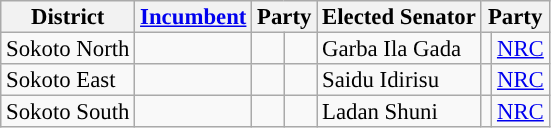<table class="sortable wikitable" style="font-size:95%;line-height:14px;">
<tr>
<th class="unsortable">District</th>
<th class="unsortable"><a href='#'>Incumbent</a></th>
<th colspan="2">Party</th>
<th class="unsortable">Elected Senator</th>
<th colspan="2">Party</th>
</tr>
<tr>
<td>Sokoto North</td>
<td></td>
<td></td>
<td></td>
<td>Garba Ila Gada</td>
<td style="background:"></td>
<td><a href='#'>NRC</a></td>
</tr>
<tr>
<td>Sokoto East</td>
<td></td>
<td></td>
<td></td>
<td>Saidu Idirisu</td>
<td style="background:"></td>
<td><a href='#'>NRC</a></td>
</tr>
<tr>
<td>Sokoto South</td>
<td></td>
<td></td>
<td></td>
<td>Ladan Shuni</td>
<td style="background:"></td>
<td><a href='#'>NRC</a></td>
</tr>
</table>
